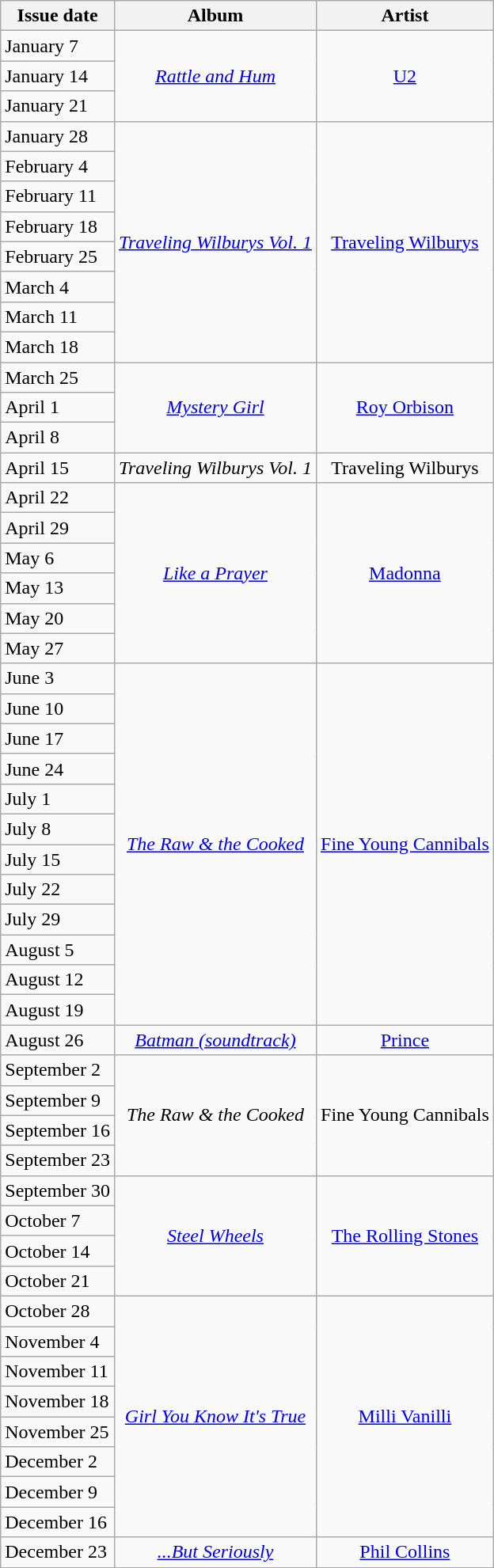<table class=wikitable>
<tr>
<th>Issue date</th>
<th>Album</th>
<th>Artist</th>
</tr>
<tr>
<td>January 7</td>
<td rowspan="3" align="center"><em><a href='#'>Rattle and Hum</a></em></td>
<td rowspan="3" align="center"><a href='#'>U2</a></td>
</tr>
<tr>
<td>January 14</td>
</tr>
<tr>
<td>January 21</td>
</tr>
<tr>
<td>January 28</td>
<td rowspan="8" align="center"><em><a href='#'>Traveling Wilburys Vol. 1</a></em></td>
<td rowspan="8" align="center"><a href='#'>Traveling Wilburys</a></td>
</tr>
<tr>
<td>February 4</td>
</tr>
<tr>
<td>February 11</td>
</tr>
<tr>
<td>February 18</td>
</tr>
<tr>
<td>February 25</td>
</tr>
<tr>
<td>March 4</td>
</tr>
<tr>
<td>March 11</td>
</tr>
<tr>
<td>March 18</td>
</tr>
<tr>
<td>March 25</td>
<td rowspan="3" align="center"><em><a href='#'>Mystery Girl</a></em></td>
<td rowspan="3" align="center"><a href='#'>Roy Orbison</a></td>
</tr>
<tr>
<td>April 1</td>
</tr>
<tr>
<td>April 8</td>
</tr>
<tr>
<td>April 15</td>
<td align="center"><em>Traveling Wilburys Vol. 1</em></td>
<td align="center">Traveling Wilburys</td>
</tr>
<tr>
<td>April 22</td>
<td rowspan="6" align="center"><em><a href='#'>Like a Prayer</a></em></td>
<td rowspan="6" align="center"><a href='#'>Madonna</a></td>
</tr>
<tr>
<td>April 29</td>
</tr>
<tr>
<td>May 6</td>
</tr>
<tr>
<td>May 13</td>
</tr>
<tr>
<td>May 20</td>
</tr>
<tr>
<td>May 27</td>
</tr>
<tr>
<td>June 3</td>
<td rowspan="12" align="center"><em><a href='#'>The Raw & the Cooked</a></em></td>
<td rowspan="12" align="center"><a href='#'>Fine Young Cannibals</a></td>
</tr>
<tr>
<td>June 10</td>
</tr>
<tr>
<td>June 17</td>
</tr>
<tr>
<td>June 24</td>
</tr>
<tr>
<td>July 1</td>
</tr>
<tr>
<td>July 8</td>
</tr>
<tr>
<td>July 15</td>
</tr>
<tr>
<td>July 22</td>
</tr>
<tr>
<td>July 29</td>
</tr>
<tr>
<td>August 5</td>
</tr>
<tr>
<td>August 12</td>
</tr>
<tr>
<td>August 19</td>
</tr>
<tr>
<td>August 26</td>
<td align="center"><em><a href='#'>Batman (soundtrack)</a></em></td>
<td align="center"><a href='#'>Prince</a></td>
</tr>
<tr>
<td>September 2</td>
<td rowspan="4" align="center"><em>The Raw & the Cooked</em></td>
<td rowspan="4" align="center">Fine Young Cannibals</td>
</tr>
<tr>
<td>September 9</td>
</tr>
<tr>
<td>September 16</td>
</tr>
<tr>
<td>September 23</td>
</tr>
<tr>
<td>September 30</td>
<td rowspan="4" align="center"><em><a href='#'>Steel Wheels</a></em></td>
<td rowspan="4" align="center"><a href='#'>The Rolling Stones</a></td>
</tr>
<tr>
<td>October 7</td>
</tr>
<tr>
<td>October 14</td>
</tr>
<tr>
<td>October 21</td>
</tr>
<tr>
<td>October 28</td>
<td rowspan="8" align="center"><em><a href='#'>Girl You Know It's True</a></em></td>
<td rowspan="8" align="center"><a href='#'>Milli Vanilli</a></td>
</tr>
<tr>
<td>November 4</td>
</tr>
<tr>
<td>November 11</td>
</tr>
<tr>
<td>November 18</td>
</tr>
<tr>
<td>November 25</td>
</tr>
<tr>
<td>December 2</td>
</tr>
<tr>
<td>December 9</td>
</tr>
<tr>
<td>December 16</td>
</tr>
<tr>
<td>December 23</td>
<td rowspan="1" align="center"><em><a href='#'>...But Seriously</a></em></td>
<td rowspan="1" align="center"><a href='#'>Phil Collins</a></td>
</tr>
</table>
